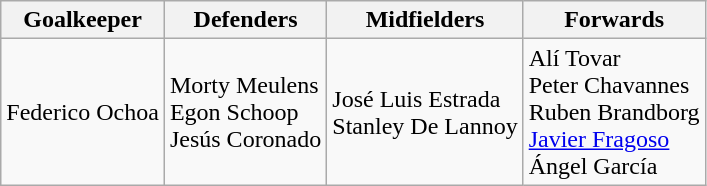<table class="wikitable">
<tr>
<th>Goalkeeper</th>
<th>Defenders</th>
<th>Midfielders</th>
<th>Forwards</th>
</tr>
<tr>
<td> Federico Ochoa</td>
<td> Morty Meulens<br> Egon Schoop<br> Jesús Coronado</td>
<td> José Luis Estrada<br> Stanley De Lannoy</td>
<td> Alí Tovar<br> Peter Chavannes<br> Ruben Brandborg<br> <a href='#'>Javier Fragoso</a><br> Ángel García</td>
</tr>
</table>
